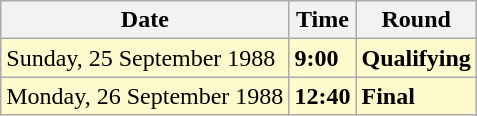<table class="wikitable">
<tr>
<th>Date</th>
<th>Time</th>
<th>Round</th>
</tr>
<tr style=background:lemonchiffon>
<td>Sunday, 25 September 1988</td>
<td><strong>9:00</strong></td>
<td><strong>Qualifying</strong></td>
</tr>
<tr style=background:lemonchiffon>
<td>Monday, 26 September 1988</td>
<td><strong>12:40</strong></td>
<td><strong>Final</strong></td>
</tr>
</table>
